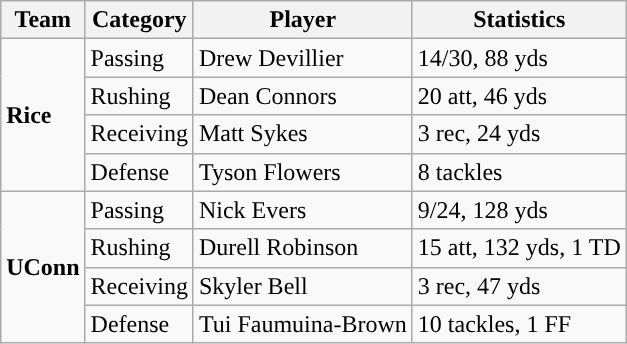<table class="wikitable" style="float: right;">
<tr>
<th>Team</th>
<th>Category</th>
<th>Player</th>
<th>Statistics</th>
</tr>
<tr>
<td rowspan=4><strong>Rice</strong></td>
<td>Passing</td>
<td>Drew Devillier</td>
<td>14/30, 88 yds</td>
</tr>
<tr>
<td>Rushing</td>
<td>Dean Connors</td>
<td>20 att, 46 yds</td>
</tr>
<tr>
<td>Receiving</td>
<td>Matt Sykes</td>
<td>3 rec, 24 yds</td>
</tr>
<tr>
<td>Defense</td>
<td>Tyson Flowers</td>
<td>8 tackles</td>
</tr>
<tr>
<td rowspan=4><strong>UConn</strong></td>
<td>Passing</td>
<td>Nick Evers</td>
<td>9/24, 128 yds</td>
</tr>
<tr>
<td>Rushing</td>
<td>Durell Robinson</td>
<td>15 att, 132 yds, 1 TD</td>
</tr>
<tr>
<td>Receiving</td>
<td>Skyler Bell</td>
<td>3 rec, 47 yds</td>
</tr>
<tr>
<td>Defense</td>
<td>Tui Faumuina-Brown</td>
<td>10 tackles, 1 FF</td>
</tr>
</table>
